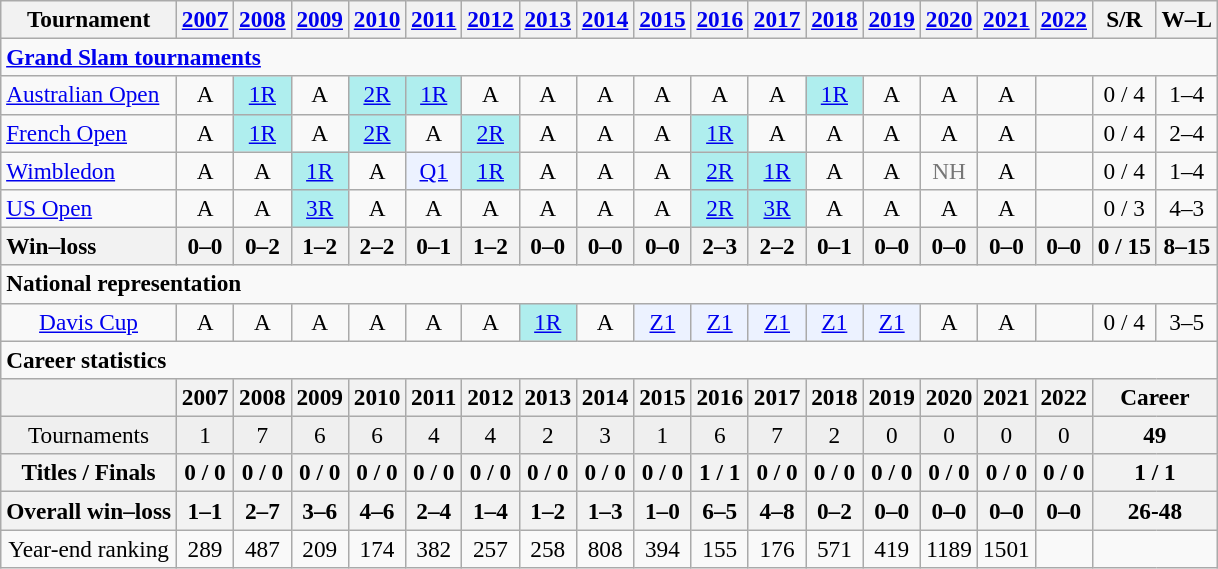<table class=wikitable style=text-align:center;font-size:97%>
<tr>
<th>Tournament</th>
<th><a href='#'>2007</a></th>
<th><a href='#'>2008</a></th>
<th><a href='#'>2009</a></th>
<th><a href='#'>2010</a></th>
<th><a href='#'>2011</a></th>
<th><a href='#'>2012</a></th>
<th><a href='#'>2013</a></th>
<th><a href='#'>2014</a></th>
<th><a href='#'>2015</a></th>
<th><a href='#'>2016</a></th>
<th><a href='#'>2017</a></th>
<th><a href='#'>2018</a></th>
<th><a href='#'>2019</a></th>
<th><a href='#'>2020</a></th>
<th><a href='#'>2021</a></th>
<th><a href='#'>2022</a></th>
<th>S/R</th>
<th>W–L</th>
</tr>
<tr>
<td colspan="19" align="left"><a href='#'><strong>Grand Slam tournaments</strong></a></td>
</tr>
<tr>
<td align=left><a href='#'>Australian Open</a></td>
<td>A</td>
<td bgcolor=afeeee><a href='#'>1R</a></td>
<td>A</td>
<td bgcolor=afeeee><a href='#'>2R</a></td>
<td bgcolor=afeeee><a href='#'>1R</a></td>
<td>A</td>
<td>A</td>
<td>A</td>
<td>A</td>
<td>A</td>
<td>A</td>
<td bgcolor=afeeee><a href='#'>1R</a></td>
<td>A</td>
<td>A</td>
<td>A</td>
<td></td>
<td>0 / 4</td>
<td>1–4</td>
</tr>
<tr>
<td align=left><a href='#'>French Open</a></td>
<td>A</td>
<td bgcolor=afeeee><a href='#'>1R</a></td>
<td>A</td>
<td bgcolor=afeeee><a href='#'>2R</a></td>
<td>A</td>
<td bgcolor=afeeee><a href='#'>2R</a></td>
<td>A</td>
<td>A</td>
<td>A</td>
<td bgcolor=afeeee><a href='#'>1R</a></td>
<td>A</td>
<td>A</td>
<td>A</td>
<td>A</td>
<td>A</td>
<td></td>
<td>0 / 4</td>
<td>2–4</td>
</tr>
<tr>
<td align=left><a href='#'>Wimbledon</a></td>
<td>A</td>
<td>A</td>
<td bgcolor=afeeee><a href='#'>1R</a></td>
<td>A</td>
<td bgcolor=ecf2ff><a href='#'>Q1</a></td>
<td bgcolor=afeeee><a href='#'>1R</a></td>
<td>A</td>
<td>A</td>
<td>A</td>
<td bgcolor=afeeee><a href='#'>2R</a></td>
<td bgcolor=afeeee><a href='#'>1R</a></td>
<td>A</td>
<td>A</td>
<td style=color:#767676>NH</td>
<td>A</td>
<td></td>
<td>0 / 4</td>
<td>1–4</td>
</tr>
<tr>
<td align=left><a href='#'>US Open</a></td>
<td>A</td>
<td>A</td>
<td bgcolor=afeeee><a href='#'>3R</a></td>
<td>A</td>
<td>A</td>
<td>A</td>
<td>A</td>
<td>A</td>
<td>A</td>
<td bgcolor=afeeee><a href='#'>2R</a></td>
<td bgcolor=afeeee><a href='#'>3R</a></td>
<td>A</td>
<td>A</td>
<td>A</td>
<td>A</td>
<td></td>
<td>0 / 3</td>
<td>4–3</td>
</tr>
<tr>
<th style=text-align:left>Win–loss</th>
<th>0–0</th>
<th>0–2</th>
<th>1–2</th>
<th>2–2</th>
<th>0–1</th>
<th>1–2</th>
<th>0–0</th>
<th>0–0</th>
<th>0–0</th>
<th>2–3</th>
<th>2–2</th>
<th>0–1</th>
<th>0–0</th>
<th>0–0</th>
<th>0–0</th>
<th>0–0</th>
<th>0 / 15</th>
<th>8–15</th>
</tr>
<tr>
<td colspan="19" align="left"><strong>National representation</strong></td>
</tr>
<tr>
<td><a href='#'>Davis Cup</a></td>
<td>A</td>
<td>A</td>
<td>A</td>
<td>A</td>
<td>A</td>
<td>A</td>
<td bgcolor=afeeee><a href='#'>1R</a></td>
<td>A</td>
<td bgcolor=ecf2ff><a href='#'>Z1</a></td>
<td bgcolor=ecf2ff><a href='#'>Z1</a></td>
<td bgcolor=ecf2ff><a href='#'>Z1</a></td>
<td bgcolor=ecf2ff><a href='#'>Z1</a></td>
<td bgcolor=ecf2ff><a href='#'>Z1</a></td>
<td>A</td>
<td>A</td>
<td></td>
<td>0 / 4</td>
<td>3–5</td>
</tr>
<tr>
<td colspan="19" align="left"><strong>Career statistics</strong></td>
</tr>
<tr>
<th></th>
<th>2007</th>
<th>2008</th>
<th>2009</th>
<th>2010</th>
<th>2011</th>
<th>2012</th>
<th>2013</th>
<th>2014</th>
<th>2015</th>
<th>2016</th>
<th>2017</th>
<th>2018</th>
<th>2019</th>
<th>2020</th>
<th>2021</th>
<th>2022</th>
<th colspan="2">Career</th>
</tr>
<tr bgcolor="efefef">
<td>Tournaments</td>
<td>1</td>
<td>7</td>
<td>6</td>
<td>6</td>
<td>4</td>
<td>4</td>
<td>2</td>
<td>3</td>
<td>1</td>
<td>6</td>
<td>7</td>
<td>2</td>
<td>0</td>
<td>0</td>
<td>0</td>
<td>0</td>
<th colspan="2">49</th>
</tr>
<tr>
<th>Titles / Finals</th>
<th>0 / 0</th>
<th>0 / 0</th>
<th>0 / 0</th>
<th>0 / 0</th>
<th>0 / 0</th>
<th>0 / 0</th>
<th>0 / 0</th>
<th>0 / 0</th>
<th>0 / 0</th>
<th>1 / 1</th>
<th>0 / 0</th>
<th>0 / 0</th>
<th>0 / 0</th>
<th>0 / 0</th>
<th>0 / 0</th>
<th>0 / 0</th>
<th colspan="2">1 / 1</th>
</tr>
<tr>
<th>Overall win–loss</th>
<th>1–1</th>
<th>2–7</th>
<th>3–6</th>
<th>4–6</th>
<th>2–4</th>
<th>1–4</th>
<th>1–2</th>
<th>1–3</th>
<th>1–0</th>
<th>6–5</th>
<th>4–8</th>
<th>0–2</th>
<th>0–0</th>
<th>0–0</th>
<th>0–0</th>
<th>0–0</th>
<th colspan="2">26-48</th>
</tr>
<tr>
<td>Year-end ranking</td>
<td>289</td>
<td>487</td>
<td>209</td>
<td>174</td>
<td>382</td>
<td>257</td>
<td>258</td>
<td>808</td>
<td>394</td>
<td>155</td>
<td>176</td>
<td>571</td>
<td>419</td>
<td>1189</td>
<td>1501</td>
<td></td>
<td colspan="2"><strong></strong></td>
</tr>
</table>
